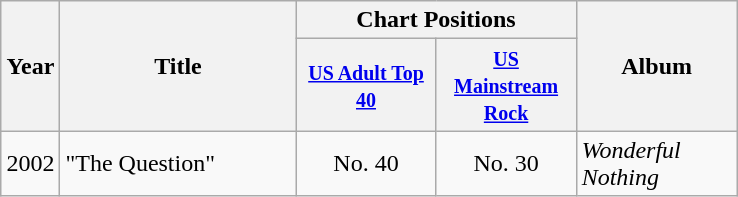<table class="wikitable" style="margin:auto;">
<tr>
<th width="28" rowspan="2">Year</th>
<th width="150" rowspan="2">Title</th>
<th colspan="2">Chart Positions</th>
<th width="100" rowspan="2">Album</th>
</tr>
<tr>
<th width="86"><small><a href='#'>US Adult Top 40</a></small></th>
<th width="86"><small><a href='#'>US Mainstream Rock</a></small></th>
</tr>
<tr>
<td>2002</td>
<td>"The Question"</td>
<td align="center">No. 40</td>
<td align="center">No. 30</td>
<td><em>Wonderful Nothing</em></td>
</tr>
</table>
